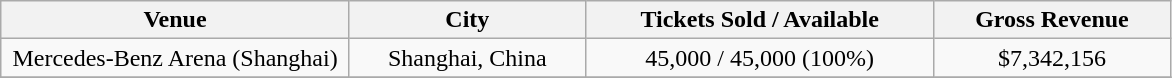<table class="wikitable" style="text-align:center">
<tr>
<th style="width:225px;">Venue</th>
<th style="width:150px;">City</th>
<th style="width:225px;">Tickets Sold / Available</th>
<th style="width:150px;">Gross Revenue</th>
</tr>
<tr>
<td>Mercedes-Benz Arena (Shanghai)</td>
<td>Shanghai, China</td>
<td>45,000 / 45,000 (100%)</td>
<td>$7,342,156</td>
</tr>
<tr>
</tr>
</table>
